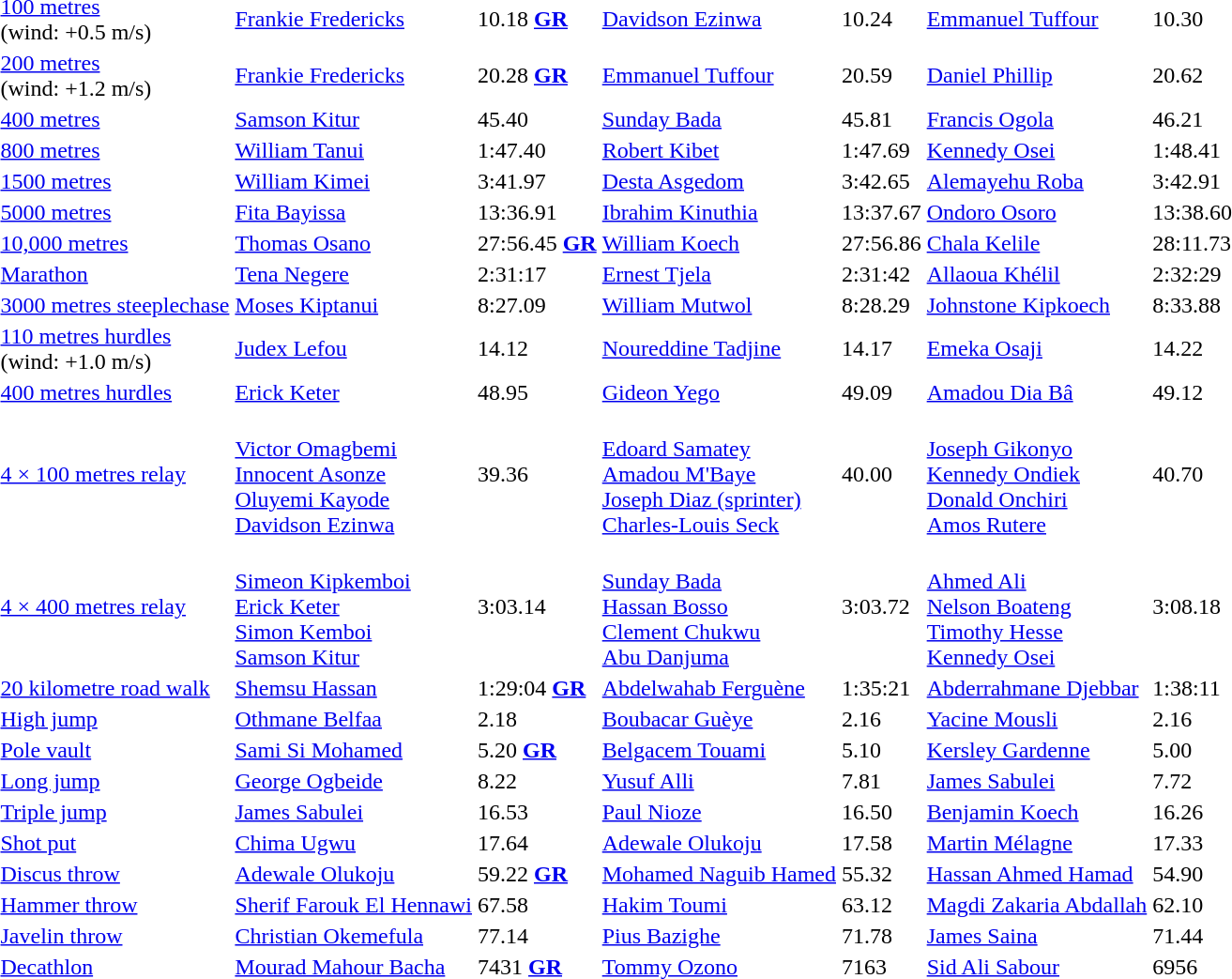<table>
<tr>
<td><a href='#'>100 metres</a><br>(wind: +0.5 m/s)</td>
<td><a href='#'>Frankie Fredericks</a><br> </td>
<td>10.18 <strong><a href='#'>GR</a></strong></td>
<td><a href='#'>Davidson Ezinwa</a><br> </td>
<td>10.24</td>
<td><a href='#'>Emmanuel Tuffour</a><br> </td>
<td>10.30</td>
</tr>
<tr>
<td><a href='#'>200 metres</a><br>(wind: +1.2 m/s)</td>
<td><a href='#'>Frankie Fredericks</a><br> </td>
<td>20.28 <strong><a href='#'>GR</a></strong></td>
<td><a href='#'>Emmanuel Tuffour</a><br> </td>
<td>20.59</td>
<td><a href='#'>Daniel Phillip</a><br> </td>
<td>20.62</td>
</tr>
<tr>
<td><a href='#'>400 metres</a></td>
<td><a href='#'>Samson Kitur</a><br> </td>
<td>45.40</td>
<td><a href='#'>Sunday Bada</a><br> </td>
<td>45.81</td>
<td><a href='#'>Francis Ogola</a><br> </td>
<td>46.21</td>
</tr>
<tr>
<td><a href='#'>800 metres</a></td>
<td><a href='#'>William Tanui</a><br> </td>
<td>1:47.40</td>
<td><a href='#'>Robert Kibet</a><br> </td>
<td>1:47.69</td>
<td><a href='#'>Kennedy Osei</a><br> </td>
<td>1:48.41</td>
</tr>
<tr>
<td><a href='#'>1500 metres</a></td>
<td><a href='#'>William Kimei</a><br> </td>
<td>3:41.97</td>
<td><a href='#'>Desta Asgedom</a><br> </td>
<td>3:42.65</td>
<td><a href='#'>Alemayehu Roba</a><br> </td>
<td>3:42.91</td>
</tr>
<tr>
<td><a href='#'>5000 metres</a></td>
<td><a href='#'>Fita Bayissa</a><br> </td>
<td>13:36.91</td>
<td><a href='#'>Ibrahim Kinuthia</a><br> </td>
<td>13:37.67</td>
<td><a href='#'>Ondoro Osoro</a><br> </td>
<td>13:38.60</td>
</tr>
<tr>
<td><a href='#'>10,000 metres</a></td>
<td><a href='#'>Thomas Osano</a><br> </td>
<td>27:56.45 <strong><a href='#'>GR</a></strong></td>
<td><a href='#'>William Koech</a><br> </td>
<td>27:56.86</td>
<td><a href='#'>Chala Kelile</a><br> </td>
<td>28:11.73</td>
</tr>
<tr>
<td><a href='#'>Marathon</a></td>
<td><a href='#'>Tena Negere</a><br> </td>
<td>2:31:17</td>
<td><a href='#'>Ernest Tjela</a><br> </td>
<td>2:31:42</td>
<td><a href='#'>Allaoua Khélil</a><br> </td>
<td>2:32:29</td>
</tr>
<tr>
<td><a href='#'>3000 metres steeplechase</a></td>
<td><a href='#'>Moses Kiptanui</a><br> </td>
<td>8:27.09</td>
<td><a href='#'>William Mutwol</a><br> </td>
<td>8:28.29</td>
<td><a href='#'>Johnstone Kipkoech</a><br> </td>
<td>8:33.88</td>
</tr>
<tr>
<td><a href='#'>110 metres hurdles</a><br>(wind: +1.0 m/s)</td>
<td><a href='#'>Judex Lefou</a><br> </td>
<td>14.12</td>
<td><a href='#'>Noureddine Tadjine</a><br> </td>
<td>14.17</td>
<td><a href='#'>Emeka Osaji</a><br> </td>
<td>14.22</td>
</tr>
<tr>
<td><a href='#'>400 metres hurdles</a></td>
<td><a href='#'>Erick Keter</a><br> </td>
<td>48.95</td>
<td><a href='#'>Gideon Yego</a><br> </td>
<td>49.09</td>
<td><a href='#'>Amadou Dia Bâ</a><br> </td>
<td>49.12</td>
</tr>
<tr>
<td><a href='#'>4 × 100 metres relay</a></td>
<td><br><a href='#'>Victor Omagbemi</a><br><a href='#'>Innocent Asonze</a><br><a href='#'>Oluyemi Kayode</a><br><a href='#'>Davidson Ezinwa</a></td>
<td>39.36</td>
<td><br><a href='#'>Edoard Samatey</a><br><a href='#'>Amadou M'Baye</a><br><a href='#'>Joseph Diaz (sprinter)</a><br><a href='#'>Charles-Louis Seck</a></td>
<td>40.00</td>
<td><br><a href='#'>Joseph Gikonyo</a><br><a href='#'>Kennedy Ondiek</a><br><a href='#'>Donald Onchiri</a><br><a href='#'>Amos Rutere</a></td>
<td>40.70</td>
</tr>
<tr>
<td><a href='#'>4 × 400 metres relay</a></td>
<td><br><a href='#'>Simeon Kipkemboi</a><br><a href='#'>Erick Keter</a><br><a href='#'>Simon Kemboi</a><br><a href='#'>Samson Kitur</a></td>
<td>3:03.14</td>
<td><br><a href='#'>Sunday Bada</a><br><a href='#'>Hassan Bosso</a><br><a href='#'>Clement Chukwu</a><br><a href='#'>Abu Danjuma</a></td>
<td>3:03.72</td>
<td><br><a href='#'>Ahmed Ali</a><br><a href='#'>Nelson Boateng</a><br><a href='#'>Timothy Hesse</a><br><a href='#'>Kennedy Osei</a></td>
<td>3:08.18</td>
</tr>
<tr>
<td><a href='#'>20 kilometre road walk</a></td>
<td><a href='#'>Shemsu Hassan</a><br> </td>
<td>1:29:04 <strong><a href='#'>GR</a></strong></td>
<td><a href='#'>Abdelwahab Ferguène</a><br> </td>
<td>1:35:21</td>
<td><a href='#'>Abderrahmane Djebbar</a><br> </td>
<td>1:38:11</td>
</tr>
<tr>
<td><a href='#'>High jump</a></td>
<td><a href='#'>Othmane Belfaa</a><br> </td>
<td>2.18</td>
<td><a href='#'>Boubacar Guèye</a><br> </td>
<td>2.16</td>
<td><a href='#'>Yacine Mousli</a><br> </td>
<td>2.16</td>
</tr>
<tr>
<td><a href='#'>Pole vault</a></td>
<td><a href='#'>Sami Si Mohamed</a><br> </td>
<td>5.20 <strong><a href='#'>GR</a></strong></td>
<td><a href='#'>Belgacem Touami</a><br> </td>
<td>5.10</td>
<td><a href='#'>Kersley Gardenne</a><br> </td>
<td>5.00</td>
</tr>
<tr>
<td><a href='#'>Long jump</a></td>
<td><a href='#'>George Ogbeide</a><br> </td>
<td>8.22</td>
<td><a href='#'>Yusuf Alli</a><br> </td>
<td>7.81</td>
<td><a href='#'>James Sabulei</a><br> </td>
<td>7.72</td>
</tr>
<tr>
<td><a href='#'>Triple jump</a></td>
<td><a href='#'>James Sabulei</a><br> </td>
<td>16.53</td>
<td><a href='#'>Paul Nioze</a><br> </td>
<td>16.50</td>
<td><a href='#'>Benjamin Koech</a><br> </td>
<td>16.26</td>
</tr>
<tr>
<td><a href='#'>Shot put</a></td>
<td><a href='#'>Chima Ugwu</a><br> </td>
<td>17.64</td>
<td><a href='#'>Adewale Olukoju</a><br> </td>
<td>17.58</td>
<td><a href='#'>Martin Mélagne</a><br> </td>
<td>17.33</td>
</tr>
<tr>
<td><a href='#'>Discus throw</a></td>
<td><a href='#'>Adewale Olukoju</a><br> </td>
<td>59.22 <strong><a href='#'>GR</a></strong></td>
<td><a href='#'>Mohamed Naguib Hamed</a><br> </td>
<td>55.32</td>
<td><a href='#'>Hassan Ahmed Hamad</a><br> </td>
<td>54.90</td>
</tr>
<tr>
<td><a href='#'>Hammer throw</a></td>
<td><a href='#'>Sherif Farouk El Hennawi</a><br> </td>
<td>67.58</td>
<td><a href='#'>Hakim Toumi</a><br> </td>
<td>63.12</td>
<td><a href='#'>Magdi Zakaria Abdallah</a><br> </td>
<td>62.10</td>
</tr>
<tr>
<td><a href='#'>Javelin throw</a></td>
<td><a href='#'>Christian Okemefula</a><br> </td>
<td>77.14</td>
<td><a href='#'>Pius Bazighe</a><br> </td>
<td>71.78</td>
<td><a href='#'>James Saina</a><br> </td>
<td>71.44</td>
</tr>
<tr>
<td><a href='#'>Decathlon</a></td>
<td><a href='#'>Mourad Mahour Bacha</a><br> </td>
<td>7431 <strong><a href='#'>GR</a></strong></td>
<td><a href='#'>Tommy Ozono</a><br> </td>
<td>7163</td>
<td><a href='#'>Sid Ali Sabour</a><br> </td>
<td>6956</td>
</tr>
</table>
